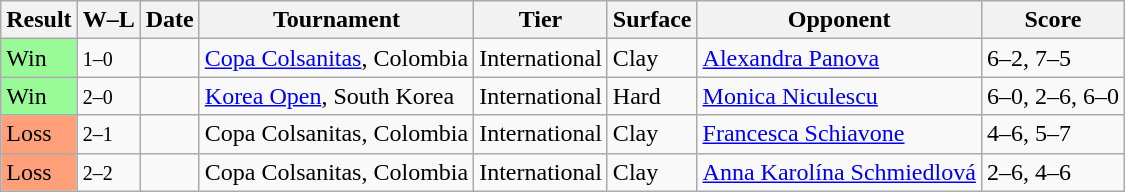<table class="sortable wikitable">
<tr>
<th>Result</th>
<th class="unsortable">W–L</th>
<th>Date</th>
<th>Tournament</th>
<th>Tier</th>
<th>Surface</th>
<th>Opponent</th>
<th class="unsortable">Score</th>
</tr>
<tr>
<td bgcolor=98FB98>Win</td>
<td><small>1–0</small></td>
<td><a href='#'></a></td>
<td><a href='#'>Copa Colsanitas</a>, Colombia</td>
<td>International</td>
<td>Clay</td>
<td> <a href='#'>Alexandra Panova</a></td>
<td>6–2, 7–5</td>
</tr>
<tr>
<td bgcolor=98FB98>Win</td>
<td><small>2–0</small></td>
<td><a href='#'></a></td>
<td><a href='#'>Korea Open</a>, South Korea</td>
<td>International</td>
<td>Hard</td>
<td> <a href='#'>Monica Niculescu</a></td>
<td>6–0, 2–6, 6–0</td>
</tr>
<tr>
<td bgcolor=FFA07A>Loss</td>
<td><small>2–1</small></td>
<td><a href='#'></a></td>
<td>Copa Colsanitas, Colombia</td>
<td>International</td>
<td>Clay</td>
<td> <a href='#'>Francesca Schiavone</a></td>
<td>4–6, 5–7</td>
</tr>
<tr>
<td bgcolor=FFA07A>Loss</td>
<td><small>2–2</small></td>
<td><a href='#'></a></td>
<td>Copa Colsanitas, Colombia</td>
<td>International</td>
<td>Clay</td>
<td> <a href='#'>Anna Karolína Schmiedlová</a></td>
<td>2–6, 4–6</td>
</tr>
</table>
